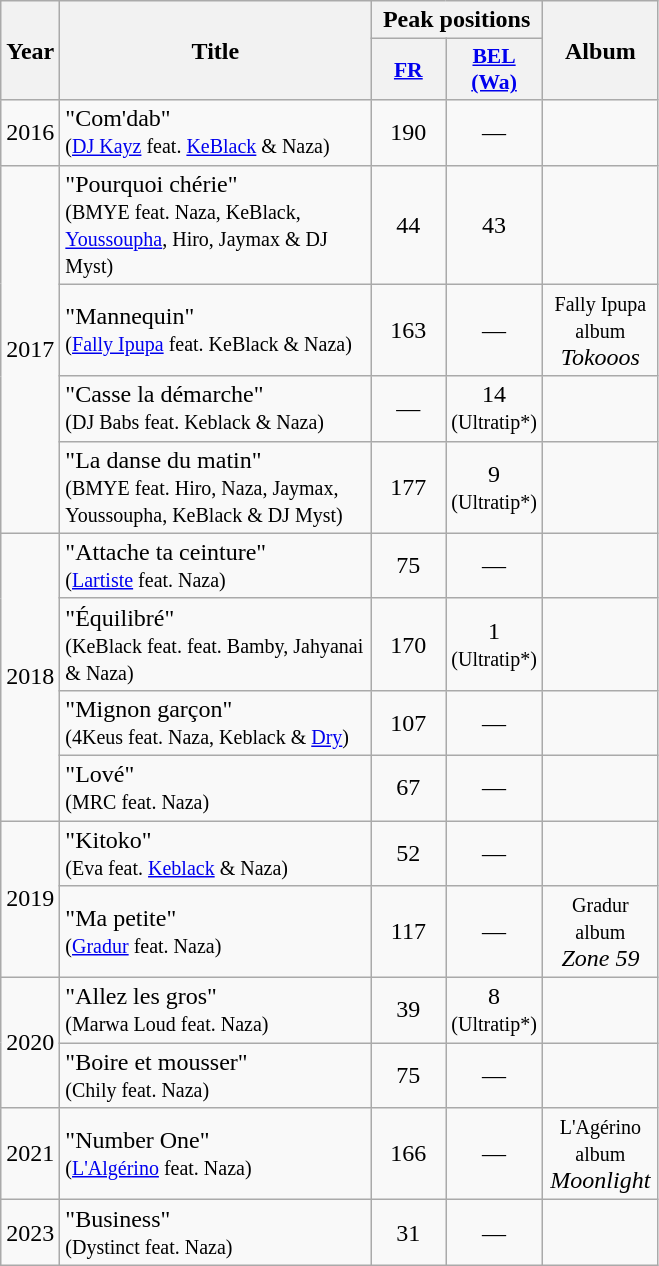<table class="wikitable">
<tr>
<th rowspan="2" style="text-align:center; width:10px;">Year</th>
<th rowspan="2" style="text-align:center; width:200px;">Title</th>
<th style="text-align:center; width:20px;" colspan=2>Peak positions</th>
<th rowspan="2" style="text-align:center; width:70px;">Album</th>
</tr>
<tr>
<th scope="col" style="width:3em;font-size:90%;"><a href='#'>FR</a><br></th>
<th scope="col" style="width:3em;font-size:90%;"><a href='#'>BEL<br>(Wa)</a><br></th>
</tr>
<tr>
<td style="text-align:center;" rowspan=1>2016</td>
<td>"Com'dab" <br><small>(<a href='#'>DJ Kayz</a> feat. <a href='#'>KeBlack</a> & Naza)</small></td>
<td style="text-align:center;">190</td>
<td style="text-align:center;">—</td>
<td style="text-align:center;"></td>
</tr>
<tr>
<td style="text-align:center;" rowspan=4>2017</td>
<td>"Pourquoi chérie" <br><small>(BMYE feat. Naza, KeBlack, <a href='#'>Youssoupha</a>, Hiro, Jaymax & DJ Myst)</small></td>
<td style="text-align:center;">44</td>
<td style="text-align:center;">43</td>
<td style="text-align:center;"></td>
</tr>
<tr>
<td>"Mannequin" <br><small>(<a href='#'>Fally Ipupa</a> feat. KeBlack & Naza)</small></td>
<td style="text-align:center;">163</td>
<td style="text-align:center;">—</td>
<td style="text-align:center;"><small>Fally Ipupa album</small><br><em>Tokooos</em></td>
</tr>
<tr>
<td>"Casse la démarche" <br><small>(DJ Babs feat. Keblack & Naza)</small></td>
<td style="text-align:center;">—</td>
<td style="text-align:center;">14<br><small>(Ultratip*)</small></td>
<td style="text-align:center;"></td>
</tr>
<tr>
<td>"La danse du matin" <br><small>(BMYE feat. Hiro, Naza, Jaymax, Youssoupha, KeBlack & DJ Myst)</small></td>
<td style="text-align:center;">177</td>
<td style="text-align:center;">9<br><small>(Ultratip*)</small></td>
<td style="text-align:center;"></td>
</tr>
<tr>
<td style="text-align:center;" rowspan=4>2018</td>
<td>"Attache ta ceinture" <br><small>(<a href='#'>Lartiste</a> feat. Naza)</small></td>
<td style="text-align:center;">75</td>
<td style="text-align:center;">—</td>
<td style="text-align:center;"></td>
</tr>
<tr>
<td>"Équilibré" <br><small>(KeBlack feat. feat. Bamby, Jahyanai & Naza)</small></td>
<td style="text-align:center;">170</td>
<td style="text-align:center;">1<br><small>(Ultratip*)</small></td>
<td style="text-align:center;"></td>
</tr>
<tr>
<td>"Mignon garçon" <br><small>(4Keus feat. Naza, Keblack & <a href='#'>Dry</a>)</small></td>
<td style="text-align:center;">107</td>
<td style="text-align:center;">—</td>
<td style="text-align:center;"></td>
</tr>
<tr>
<td>"Lové" <br><small>(MRC feat. Naza)</small></td>
<td style="text-align:center;">67</td>
<td style="text-align:center;">—</td>
<td style="text-align:center;"></td>
</tr>
<tr>
<td style="text-align:center;" rowspan=2>2019</td>
<td>"Kitoko" <br><small>(Eva feat. <a href='#'>Keblack</a> & Naza)</small></td>
<td style="text-align:center;">52</td>
<td style="text-align:center;">—</td>
<td style="text-align:center;"></td>
</tr>
<tr>
<td>"Ma petite" <br><small>(<a href='#'>Gradur</a> feat. Naza)</small></td>
<td style="text-align:center;">117</td>
<td style="text-align:center;">—</td>
<td style="text-align:center;"><small>Gradur album</small><br><em>Zone 59</em></td>
</tr>
<tr>
<td style="text-align:center;" rowspan=2>2020</td>
<td>"Allez les gros" <br><small>(Marwa Loud feat. Naza)</small></td>
<td style="text-align:center;">39</td>
<td style="text-align:center;">8<br><small>(Ultratip*)</small></td>
<td style="text-align:center;"></td>
</tr>
<tr>
<td>"Boire et mousser" <br><small>(Chily feat. Naza)</small></td>
<td style="text-align:center;">75</td>
<td style="text-align:center;">—</td>
<td style="text-align:center;"></td>
</tr>
<tr>
<td style="text-align:center;">2021</td>
<td>"Number One" <br><small>(<a href='#'>L'Algérino</a> feat. Naza)</small></td>
<td style="text-align:center;">166</td>
<td style="text-align:center;">—</td>
<td style="text-align:center;"><small>L'Agérino album </small><br><em>Moonlight</em></td>
</tr>
<tr>
<td style="text-align:center;">2023</td>
<td>"Business" <br><small>(Dystinct feat. Naza)</small></td>
<td style="text-align:center;">31</td>
<td style="text-align:center;">—</td>
<td style="text-align:center;"></td>
</tr>
</table>
